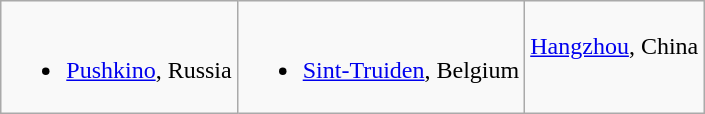<table class="wikitable">
<tr valign="top">
<td><br><ul><li> <a href='#'>Pushkino</a>, Russia</li></ul></td>
<td><br><ul><li> <a href='#'>Sint-Truiden</a>, Belgium</li></ul></td>
<td><br> <a href='#'>Hangzhou</a>, China</td>
</tr>
</table>
